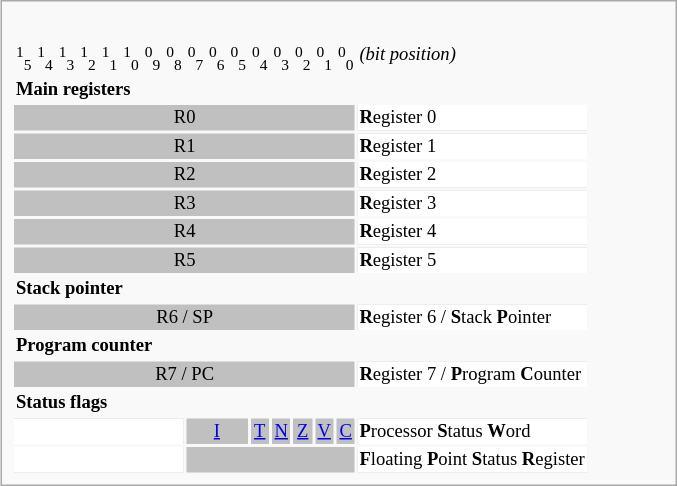<table class="infobox" style="font-size:88%;width:32em;">
<tr>
</tr>
<tr>
<td><br><table style="font-size:88%;">
<tr>
<td style="width:10px; text-align:center;"><sup>1</sup><sub>5</sub></td>
<td style="width:10px; text-align:center;"><sup>1</sup><sub>4</sub></td>
<td style="width:10px; text-align:center;"><sup>1</sup><sub>3</sub></td>
<td style="width:10px; text-align:center;"><sup>1</sup><sub>2</sub></td>
<td style="width:10px; text-align:center;"><sup>1</sup><sub>1</sub></td>
<td style="width:10px; text-align:center;"><sup>1</sup><sub>0</sub></td>
<td style="width:10px; text-align:center;"><sup>0</sup><sub>9</sub></td>
<td style="width:10px; text-align:center;"><sup>0</sup><sub>8</sub></td>
<td style="width:10px; text-align:center;"><sup>0</sup><sub>7</sub></td>
<td style="width:10px; text-align:center;"><sup>0</sup><sub>6</sub></td>
<td style="width:10px; text-align:center;"><sup>0</sup><sub>5</sub></td>
<td style="width:10px; text-align:center;"><sup>0</sup><sub>4</sub></td>
<td style="width:10px; text-align:center;"><sup>0</sup><sub>3</sub></td>
<td style="width:10px; text-align:center;"><sup>0</sup><sub>2</sub></td>
<td style="width:10px; text-align:center;"><sup>0</sup><sub>1</sub></td>
<td style="width:10px; text-align:center;"><sup>0</sup><sub>0</sub></td>
<td style="width:auto;"><em>(bit position)</em></td>
</tr>
<tr>
<td colspan="17"><strong>Main registers</strong> <br></td>
</tr>
<tr style="background:silver;color:black">
<td style="text-align:center;" colspan="16">R0</td>
<td style="width:auto; background:white; color:black;"><strong>R</strong>egister 0</td>
</tr>
<tr style="background:silver;color:black">
<td style="text-align:center;" colspan="16">R1</td>
<td style="width:auto; background:white; color:black;"><strong>R</strong>egister 1</td>
</tr>
<tr style="background:silver;color:black">
<td style="text-align:center;" colspan="16">R2</td>
<td style="width:auto; background:white; color:black;"><strong>R</strong>egister 2</td>
</tr>
<tr style="background:silver;color:black">
<td style="text-align:center;" colspan="16">R3</td>
<td style="width:auto; background:white; color:black;"><strong>R</strong>egister 3</td>
</tr>
<tr style="background:silver;color:black">
<td style="text-align:center;" colspan="16">R4</td>
<td style="width:auto; background:white; color:black;"><strong>R</strong>egister 4</td>
</tr>
<tr style="background:silver;color:black">
<td style="text-align:center;" colspan="16">R5</td>
<td style="width:auto; background:white; color:black;"><strong>R</strong>egister 5</td>
</tr>
<tr>
<td colspan="17"><strong>Stack pointer</strong> <br></td>
</tr>
<tr style="background:silver;color:black">
<td style="text-align:center;" colspan="16">R6 / SP</td>
<td style="width:auto; background:white; color:black;"><strong>R</strong>egister 6 / <strong>S</strong>tack <strong>P</strong>ointer</td>
</tr>
<tr>
<td colspan="17"><strong>Program counter</strong> <br></td>
</tr>
<tr style="background:silver;color:black">
<td style="text-align:center;" colspan="16">R7 / PC</td>
<td style="background:white; color:black;"><strong>R</strong>egister 7 / <strong>P</strong>rogram <strong>C</strong>ounter</td>
</tr>
<tr>
<td colspan="17"><strong>Status flags</strong></td>
</tr>
<tr style="background:silver;color:black">
<td style="text-align:center; background:white" colspan="8"> </td>
<td style="text-align:center;" colspan="3"><a href='#'>I</a></td>
<td style="text-align:center;"><a href='#'>T</a></td>
<td style="text-align:center;"><a href='#'>N</a></td>
<td style="text-align:center;"><a href='#'>Z</a></td>
<td style="text-align:center;"><a href='#'>V</a></td>
<td style="text-align:center;"><a href='#'>C</a></td>
<td style="background:white; color:black"><strong>P</strong>rocessor <strong>S</strong>tatus <strong>W</strong>ord</td>
</tr>
<tr style="background:silver;color:black">
<td style="text-align:center; background:white" colspan="8"> </td>
<td style="text-align:center;" colspan="8"> </td>
<td style="background:white; color:black"><strong>F</strong>loating <strong>P</strong>oint <strong>S</strong>tatus <strong>R</strong>egister</td>
</tr>
</table>
</td>
</tr>
</table>
